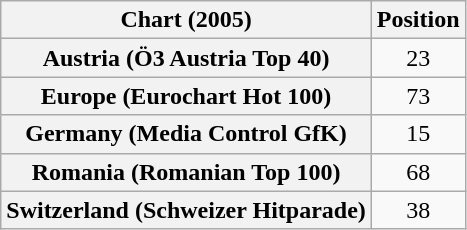<table class="wikitable sortable plainrowheaders" style="text-align:center">
<tr>
<th scope="col">Chart (2005)</th>
<th scope="col">Position</th>
</tr>
<tr>
<th scope="row">Austria (Ö3 Austria Top 40)</th>
<td>23</td>
</tr>
<tr>
<th scope="row">Europe (Eurochart Hot 100)</th>
<td>73</td>
</tr>
<tr>
<th scope="row">Germany (Media Control GfK)</th>
<td>15</td>
</tr>
<tr>
<th scope="row">Romania (Romanian Top 100)</th>
<td>68</td>
</tr>
<tr>
<th scope="row">Switzerland (Schweizer Hitparade)</th>
<td>38</td>
</tr>
</table>
